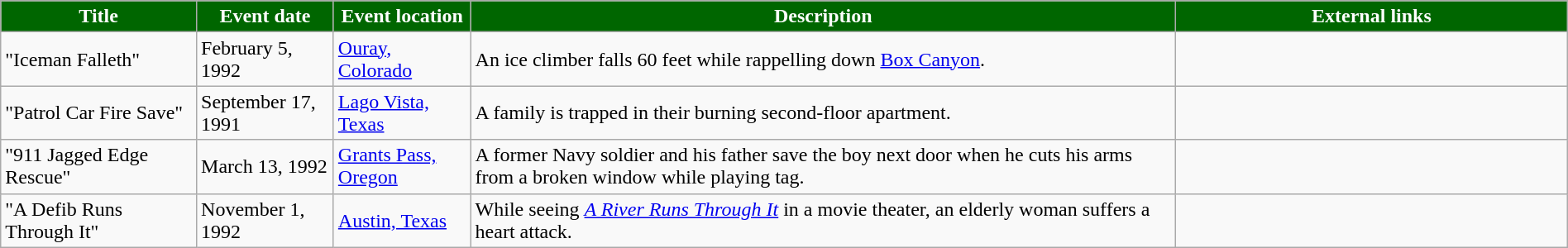<table class="wikitable" style="width: 100%;">
<tr>
<th style="background: #006600; color: #FFFFFF; width: 10%;">Title</th>
<th style="background: #006600; color: #FFFFFF; width: 7%;">Event date</th>
<th style="background: #006600; color: #FFFFFF; width: 7%;">Event location</th>
<th style="background: #006600; color: #FFFFFF; width: 36%;">Description</th>
<th style="background: #006600; color: #FFFFFF; width: 20%;">External links</th>
</tr>
<tr>
<td>"Iceman Falleth"</td>
<td>February 5, 1992</td>
<td><a href='#'>Ouray, Colorado</a></td>
<td>An ice climber falls 60 feet while rappelling down <a href='#'>Box Canyon</a>.</td>
<td></td>
</tr>
<tr>
<td>"Patrol Car Fire Save"</td>
<td>September 17, 1991</td>
<td><a href='#'>Lago Vista, Texas</a></td>
<td>A family is trapped in their burning second-floor apartment.</td>
<td></td>
</tr>
<tr>
<td>"911 Jagged Edge Rescue"</td>
<td>March 13, 1992</td>
<td><a href='#'>Grants Pass, Oregon</a></td>
<td>A former Navy soldier and his father save the boy next door when he cuts his arms from a broken window while playing tag.</td>
<td></td>
</tr>
<tr>
<td>"A Defib Runs Through It"</td>
<td>November 1, 1992</td>
<td><a href='#'>Austin, Texas</a></td>
<td>While seeing <em><a href='#'>A River Runs Through It</a></em> in a movie theater, an elderly woman suffers a heart attack.</td>
<td></td>
</tr>
</table>
